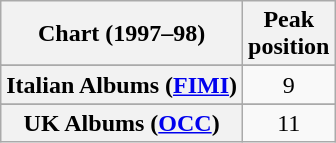<table class="wikitable plainrowheaders sortable" border="1" style="text-align:center">
<tr>
<th scope="col">Chart (1997–98)</th>
<th scope="col">Peak<br>position</th>
</tr>
<tr>
</tr>
<tr>
</tr>
<tr>
</tr>
<tr>
</tr>
<tr>
</tr>
<tr>
</tr>
<tr>
</tr>
<tr>
<th scope="row">Italian Albums (<a href='#'>FIMI</a>)</th>
<td>9</td>
</tr>
<tr>
</tr>
<tr>
</tr>
<tr>
</tr>
<tr>
<th scope="row">UK Albums (<a href='#'>OCC</a>)</th>
<td>11</td>
</tr>
</table>
